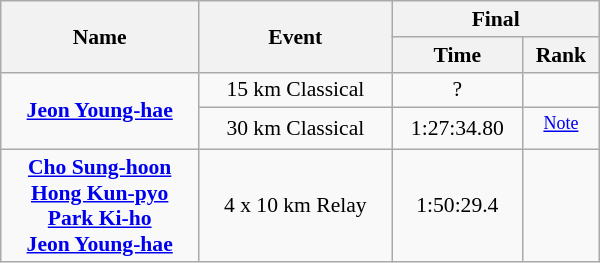<table class="wikitable" style="font-size:90%; text-align:center; width:400px">
<tr>
<th rowspan=2>Name</th>
<th rowspan=2>Event</th>
<th colspan=2>Final</th>
</tr>
<tr>
<th>Time</th>
<th>Rank</th>
</tr>
<tr>
<td rowspan=2><strong><a href='#'>Jeon Young-hae</a></strong></td>
<td>15 km Classical</td>
<td>?</td>
<td></td>
</tr>
<tr>
<td>30 km Classical</td>
<td>1:27:34.80</td>
<td><sup><a href='#'>Note</a></sup></td>
</tr>
<tr>
<td><strong><a href='#'>Cho Sung-hoon</a> <br> <a href='#'>Hong Kun-pyo</a> <br> <a href='#'>Park Ki-ho</a> <br> <a href='#'>Jeon Young-hae</a></strong></td>
<td>4 x 10 km Relay</td>
<td>1:50:29.4</td>
<td></td>
</tr>
</table>
